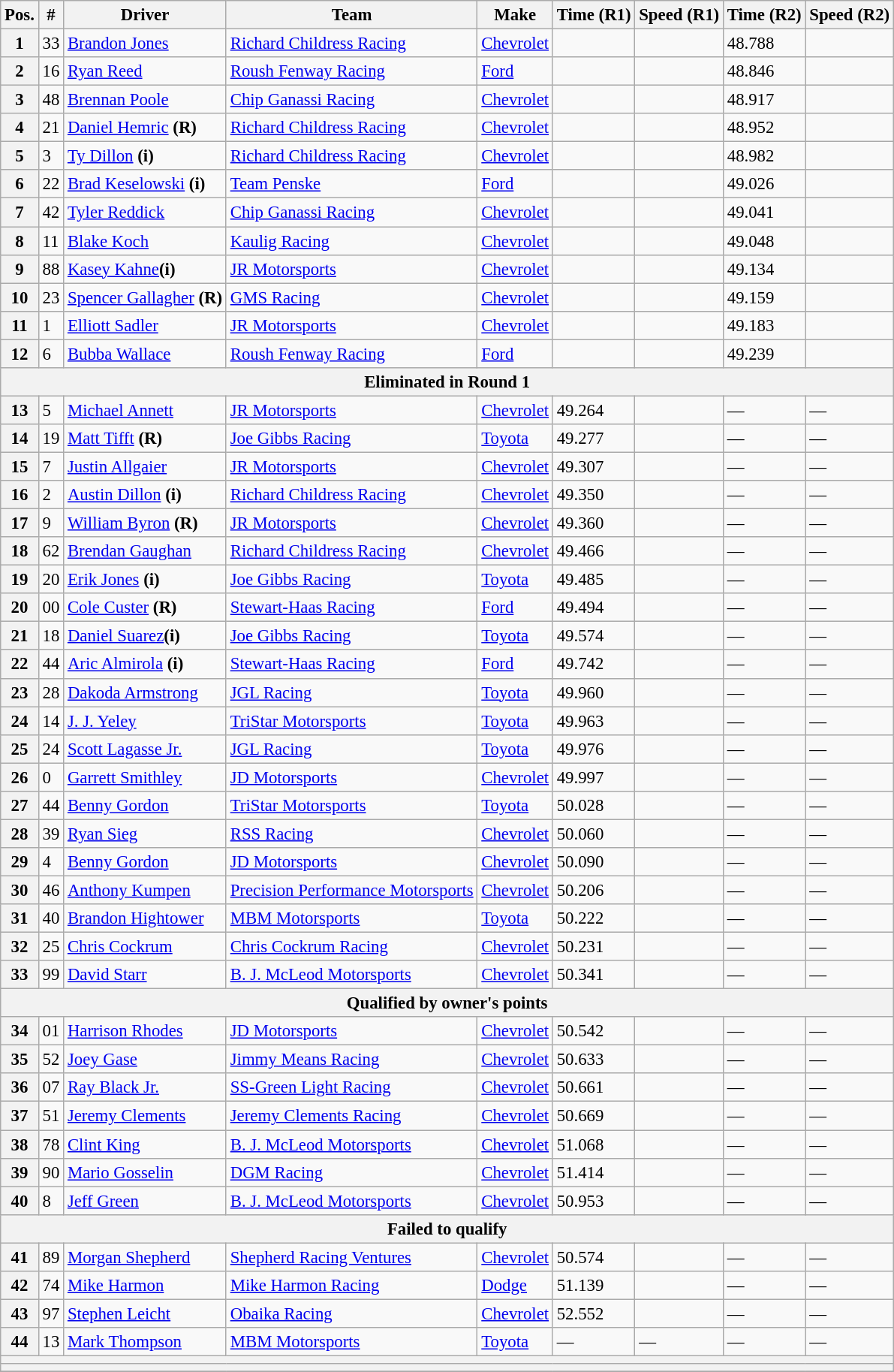<table class="wikitable" style="font-size:95%">
<tr>
<th>Pos.</th>
<th>#</th>
<th>Driver</th>
<th>Team</th>
<th>Make</th>
<th>Time (R1)</th>
<th>Speed (R1)</th>
<th>Time (R2)</th>
<th>Speed (R2)</th>
</tr>
<tr>
<th>1</th>
<td>33</td>
<td><a href='#'>Brandon Jones</a></td>
<td><a href='#'>Richard Childress Racing</a></td>
<td><a href='#'>Chevrolet</a></td>
<td></td>
<td></td>
<td>48.788</td>
<td></td>
</tr>
<tr>
<th>2</th>
<td>16</td>
<td><a href='#'>Ryan Reed</a></td>
<td><a href='#'>Roush Fenway Racing</a></td>
<td><a href='#'>Ford</a></td>
<td></td>
<td></td>
<td>48.846</td>
<td></td>
</tr>
<tr>
<th>3</th>
<td>48</td>
<td><a href='#'>Brennan Poole</a></td>
<td><a href='#'>Chip Ganassi Racing</a></td>
<td><a href='#'>Chevrolet</a></td>
<td></td>
<td></td>
<td>48.917</td>
<td></td>
</tr>
<tr>
<th>4</th>
<td>21</td>
<td><a href='#'>Daniel Hemric</a> <strong>(R)</strong></td>
<td><a href='#'>Richard Childress Racing</a></td>
<td><a href='#'>Chevrolet</a></td>
<td></td>
<td></td>
<td>48.952</td>
<td></td>
</tr>
<tr>
<th>5</th>
<td>3</td>
<td><a href='#'>Ty Dillon</a> <strong>(i)</strong></td>
<td><a href='#'>Richard Childress Racing</a></td>
<td><a href='#'>Chevrolet</a></td>
<td></td>
<td></td>
<td>48.982</td>
<td></td>
</tr>
<tr>
<th>6</th>
<td>22</td>
<td><a href='#'>Brad Keselowski</a> <strong>(i)</strong></td>
<td><a href='#'>Team Penske</a></td>
<td><a href='#'>Ford</a></td>
<td></td>
<td></td>
<td>49.026</td>
<td></td>
</tr>
<tr>
<th>7</th>
<td>42</td>
<td><a href='#'>Tyler Reddick</a></td>
<td><a href='#'>Chip Ganassi Racing</a></td>
<td><a href='#'>Chevrolet</a></td>
<td></td>
<td></td>
<td>49.041</td>
<td></td>
</tr>
<tr>
<th>8</th>
<td>11</td>
<td><a href='#'>Blake Koch</a></td>
<td><a href='#'>Kaulig Racing</a></td>
<td><a href='#'>Chevrolet</a></td>
<td></td>
<td></td>
<td>49.048</td>
<td></td>
</tr>
<tr>
<th>9</th>
<td>88</td>
<td><a href='#'>Kasey Kahne</a><strong>(i)</strong></td>
<td><a href='#'>JR Motorsports</a></td>
<td><a href='#'>Chevrolet</a></td>
<td></td>
<td></td>
<td>49.134</td>
<td></td>
</tr>
<tr>
<th>10</th>
<td>23</td>
<td><a href='#'>Spencer Gallagher</a> <strong>(R)</strong></td>
<td><a href='#'>GMS Racing</a></td>
<td><a href='#'>Chevrolet</a></td>
<td></td>
<td></td>
<td>49.159</td>
<td></td>
</tr>
<tr>
<th>11</th>
<td>1</td>
<td><a href='#'>Elliott Sadler</a></td>
<td><a href='#'>JR Motorsports</a></td>
<td><a href='#'>Chevrolet</a></td>
<td></td>
<td></td>
<td>49.183</td>
<td></td>
</tr>
<tr>
<th>12</th>
<td>6</td>
<td><a href='#'>Bubba Wallace</a></td>
<td><a href='#'>Roush Fenway Racing</a></td>
<td><a href='#'>Ford</a></td>
<td></td>
<td></td>
<td>49.239</td>
<td></td>
</tr>
<tr>
<th colspan="9">Eliminated in Round 1</th>
</tr>
<tr>
<th>13</th>
<td>5</td>
<td><a href='#'>Michael Annett</a></td>
<td><a href='#'>JR Motorsports</a></td>
<td><a href='#'>Chevrolet</a></td>
<td>49.264</td>
<td></td>
<td>—</td>
<td>—</td>
</tr>
<tr>
<th>14</th>
<td>19</td>
<td><a href='#'>Matt Tifft</a> <strong>(R)</strong></td>
<td><a href='#'>Joe Gibbs Racing</a></td>
<td><a href='#'>Toyota</a></td>
<td>49.277</td>
<td></td>
<td>—</td>
<td>—</td>
</tr>
<tr>
<th>15</th>
<td>7</td>
<td><a href='#'>Justin Allgaier</a></td>
<td><a href='#'>JR Motorsports</a></td>
<td><a href='#'>Chevrolet</a></td>
<td>49.307</td>
<td></td>
<td>—</td>
<td>—</td>
</tr>
<tr>
<th>16</th>
<td>2</td>
<td><a href='#'>Austin Dillon</a> <strong>(i)</strong></td>
<td><a href='#'>Richard Childress Racing</a></td>
<td><a href='#'>Chevrolet</a></td>
<td>49.350</td>
<td></td>
<td>—</td>
<td>—</td>
</tr>
<tr>
<th>17</th>
<td>9</td>
<td><a href='#'>William Byron</a> <strong>(R)</strong></td>
<td><a href='#'>JR Motorsports</a></td>
<td><a href='#'>Chevrolet</a></td>
<td>49.360</td>
<td></td>
<td>—</td>
<td>—</td>
</tr>
<tr>
<th>18</th>
<td>62</td>
<td><a href='#'>Brendan Gaughan</a></td>
<td><a href='#'>Richard Childress Racing</a></td>
<td><a href='#'>Chevrolet</a></td>
<td>49.466</td>
<td></td>
<td>—</td>
<td>—</td>
</tr>
<tr>
<th>19</th>
<td>20</td>
<td><a href='#'>Erik Jones</a> <strong>(i)</strong></td>
<td><a href='#'>Joe Gibbs Racing</a></td>
<td><a href='#'>Toyota</a></td>
<td>49.485</td>
<td></td>
<td>—</td>
<td>—</td>
</tr>
<tr>
<th>20</th>
<td>00</td>
<td><a href='#'>Cole Custer</a> <strong>(R)</strong></td>
<td><a href='#'>Stewart-Haas Racing</a></td>
<td><a href='#'>Ford</a></td>
<td>49.494</td>
<td></td>
<td>—</td>
<td>—</td>
</tr>
<tr>
<th>21</th>
<td>18</td>
<td><a href='#'>Daniel Suarez</a><strong>(i)</strong></td>
<td><a href='#'>Joe Gibbs Racing</a></td>
<td><a href='#'>Toyota</a></td>
<td>49.574</td>
<td></td>
<td>—</td>
<td>—</td>
</tr>
<tr>
<th>22</th>
<td>44</td>
<td><a href='#'>Aric Almirola</a> <strong>(i)</strong></td>
<td><a href='#'>Stewart-Haas Racing</a></td>
<td><a href='#'>Ford</a></td>
<td>49.742</td>
<td></td>
<td>—</td>
<td>—</td>
</tr>
<tr>
<th>23</th>
<td>28</td>
<td><a href='#'>Dakoda Armstrong</a></td>
<td><a href='#'>JGL Racing</a></td>
<td><a href='#'>Toyota</a></td>
<td>49.960</td>
<td></td>
<td>—</td>
<td>—</td>
</tr>
<tr>
<th>24</th>
<td>14</td>
<td><a href='#'>J. J. Yeley</a></td>
<td><a href='#'>TriStar Motorsports</a></td>
<td><a href='#'>Toyota</a></td>
<td>49.963</td>
<td></td>
<td>—</td>
<td>—</td>
</tr>
<tr>
<th>25</th>
<td>24</td>
<td><a href='#'>Scott Lagasse Jr.</a></td>
<td><a href='#'>JGL Racing</a></td>
<td><a href='#'>Toyota</a></td>
<td>49.976</td>
<td></td>
<td>—</td>
<td>—</td>
</tr>
<tr>
<th>26</th>
<td>0</td>
<td><a href='#'>Garrett Smithley</a></td>
<td><a href='#'>JD Motorsports</a></td>
<td><a href='#'>Chevrolet</a></td>
<td>49.997</td>
<td></td>
<td>—</td>
<td>—</td>
</tr>
<tr>
<th>27</th>
<td>44</td>
<td><a href='#'>Benny Gordon</a></td>
<td><a href='#'>TriStar Motorsports</a></td>
<td><a href='#'>Toyota</a></td>
<td>50.028</td>
<td></td>
<td>—</td>
<td>—</td>
</tr>
<tr>
<th>28</th>
<td>39</td>
<td><a href='#'>Ryan Sieg</a></td>
<td><a href='#'>RSS Racing</a></td>
<td><a href='#'>Chevrolet</a></td>
<td>50.060</td>
<td></td>
<td>—</td>
<td>—</td>
</tr>
<tr>
<th>29</th>
<td>4</td>
<td><a href='#'>Benny Gordon</a></td>
<td><a href='#'>JD Motorsports</a></td>
<td><a href='#'>Chevrolet</a></td>
<td>50.090</td>
<td></td>
<td>—</td>
<td>—</td>
</tr>
<tr>
<th>30</th>
<td>46</td>
<td><a href='#'>Anthony Kumpen</a></td>
<td><a href='#'>Precision Performance Motorsports</a></td>
<td><a href='#'>Chevrolet</a></td>
<td>50.206</td>
<td></td>
<td>—</td>
<td>—</td>
</tr>
<tr>
<th>31</th>
<td>40</td>
<td><a href='#'>Brandon Hightower</a></td>
<td><a href='#'>MBM Motorsports</a></td>
<td><a href='#'>Toyota</a></td>
<td>50.222</td>
<td></td>
<td>—</td>
<td>—</td>
</tr>
<tr>
<th>32</th>
<td>25</td>
<td><a href='#'>Chris Cockrum</a></td>
<td><a href='#'>Chris Cockrum Racing</a></td>
<td><a href='#'>Chevrolet</a></td>
<td>50.231</td>
<td></td>
<td>—</td>
<td>—</td>
</tr>
<tr>
<th>33</th>
<td>99</td>
<td><a href='#'>David Starr</a></td>
<td><a href='#'>B. J. McLeod Motorsports</a></td>
<td><a href='#'>Chevrolet</a></td>
<td>50.341</td>
<td></td>
<td>—</td>
<td>—</td>
</tr>
<tr>
<th colspan="9">Qualified by owner's points</th>
</tr>
<tr>
<th>34</th>
<td>01</td>
<td><a href='#'>Harrison Rhodes</a></td>
<td><a href='#'>JD Motorsports</a></td>
<td><a href='#'>Chevrolet</a></td>
<td>50.542</td>
<td></td>
<td>—</td>
<td>—</td>
</tr>
<tr>
<th>35</th>
<td>52</td>
<td><a href='#'>Joey Gase</a></td>
<td><a href='#'>Jimmy Means Racing</a></td>
<td><a href='#'>Chevrolet</a></td>
<td>50.633</td>
<td></td>
<td>—</td>
<td>—</td>
</tr>
<tr>
<th>36</th>
<td>07</td>
<td><a href='#'>Ray Black Jr.</a></td>
<td><a href='#'>SS-Green Light Racing</a></td>
<td><a href='#'>Chevrolet</a></td>
<td>50.661</td>
<td></td>
<td>—</td>
<td>—</td>
</tr>
<tr>
<th>37</th>
<td>51</td>
<td><a href='#'>Jeremy Clements</a></td>
<td><a href='#'>Jeremy Clements Racing</a></td>
<td><a href='#'>Chevrolet</a></td>
<td>50.669</td>
<td></td>
<td>—</td>
<td>—</td>
</tr>
<tr>
<th>38</th>
<td>78</td>
<td><a href='#'>Clint King</a></td>
<td><a href='#'>B. J. McLeod Motorsports</a></td>
<td><a href='#'>Chevrolet</a></td>
<td>51.068</td>
<td></td>
<td>—</td>
<td>—</td>
</tr>
<tr>
<th>39</th>
<td>90</td>
<td><a href='#'>Mario Gosselin</a></td>
<td><a href='#'>DGM Racing</a></td>
<td><a href='#'>Chevrolet</a></td>
<td>51.414</td>
<td></td>
<td>—</td>
<td>—</td>
</tr>
<tr>
<th>40</th>
<td>8</td>
<td><a href='#'>Jeff Green</a></td>
<td><a href='#'>B. J. McLeod Motorsports</a></td>
<td><a href='#'>Chevrolet</a></td>
<td>50.953</td>
<td></td>
<td>—</td>
<td>—</td>
</tr>
<tr>
<th colspan="12">Failed to qualify</th>
</tr>
<tr>
<th>41</th>
<td>89</td>
<td><a href='#'>Morgan Shepherd</a></td>
<td><a href='#'>Shepherd Racing Ventures</a></td>
<td><a href='#'>Chevrolet</a></td>
<td>50.574</td>
<td></td>
<td>—</td>
<td>—</td>
</tr>
<tr>
<th>42</th>
<td>74</td>
<td><a href='#'>Mike Harmon</a></td>
<td><a href='#'>Mike Harmon Racing</a></td>
<td><a href='#'>Dodge</a></td>
<td>51.139</td>
<td></td>
<td>—</td>
<td>—</td>
</tr>
<tr>
<th>43</th>
<td>97</td>
<td><a href='#'>Stephen Leicht</a></td>
<td><a href='#'>Obaika Racing</a></td>
<td><a href='#'>Chevrolet</a></td>
<td>52.552</td>
<td></td>
<td>—</td>
<td>—</td>
</tr>
<tr>
<th>44</th>
<td>13</td>
<td><a href='#'>Mark Thompson</a></td>
<td><a href='#'>MBM Motorsports</a></td>
<td><a href='#'>Toyota</a></td>
<td>—</td>
<td>—</td>
<td>—</td>
<td>—</td>
</tr>
<tr>
<th colspan="9"></th>
</tr>
<tr>
<th colspan="9"></th>
</tr>
<tr>
</tr>
</table>
